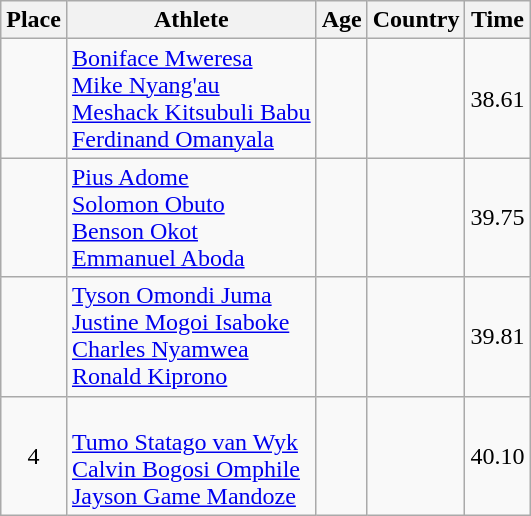<table class="wikitable mw-datatable sortable">
<tr>
<th>Place</th>
<th>Athlete</th>
<th>Age</th>
<th>Country</th>
<th>Time</th>
</tr>
<tr>
<td align=center></td>
<td><a href='#'>Boniface Mweresa</a><br><a href='#'>Mike Nyang'au</a><br><a href='#'>Meshack Kitsubuli Babu</a><br><a href='#'>Ferdinand Omanyala</a></td>
<td></td>
<td></td>
<td>38.61</td>
</tr>
<tr>
<td align=center></td>
<td><a href='#'>Pius Adome</a><br><a href='#'>Solomon Obuto</a><br><a href='#'>Benson Okot</a><br><a href='#'>Emmanuel Aboda</a></td>
<td></td>
<td></td>
<td>39.75</td>
</tr>
<tr>
<td align=center></td>
<td><a href='#'>Tyson Omondi Juma</a><br><a href='#'>Justine Mogoi Isaboke</a><br><a href='#'>Charles Nyamwea</a><br><a href='#'>Ronald Kiprono</a></td>
<td></td>
<td></td>
<td>39.81</td>
</tr>
<tr>
<td align=center>4</td>
<td><br><a href='#'>Tumo Statago van Wyk</a><br><a href='#'>Calvin Bogosi Omphile</a><br><a href='#'>Jayson Game Mandoze</a></td>
<td></td>
<td></td>
<td>40.10</td>
</tr>
</table>
